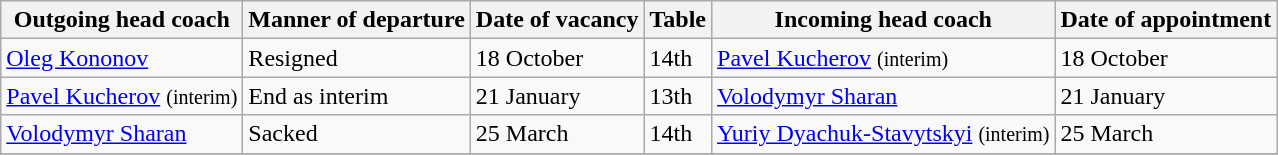<table class="wikitable">
<tr>
<th>Outgoing head coach</th>
<th>Manner of departure</th>
<th>Date of vacancy</th>
<th>Table</th>
<th>Incoming head coach</th>
<th>Date of appointment</th>
</tr>
<tr>
<td> <a href='#'>Oleg Kononov</a></td>
<td>Resigned</td>
<td>18 October</td>
<td>14th</td>
<td> <a href='#'>Pavel Kucherov</a> <small>(interim)</small></td>
<td>18 October</td>
</tr>
<tr>
<td> <a href='#'>Pavel Kucherov</a> <small>(interim)</small></td>
<td>End as interim</td>
<td>21 January</td>
<td>13th</td>
<td> <a href='#'>Volodymyr Sharan</a></td>
<td>21 January</td>
</tr>
<tr>
<td> <a href='#'>Volodymyr Sharan</a></td>
<td>Sacked</td>
<td>25 March</td>
<td>14th</td>
<td> <a href='#'>Yuriy Dyachuk-Stavytskyi</a> <small>(interim)</small></td>
<td>25 March</td>
</tr>
<tr>
</tr>
</table>
